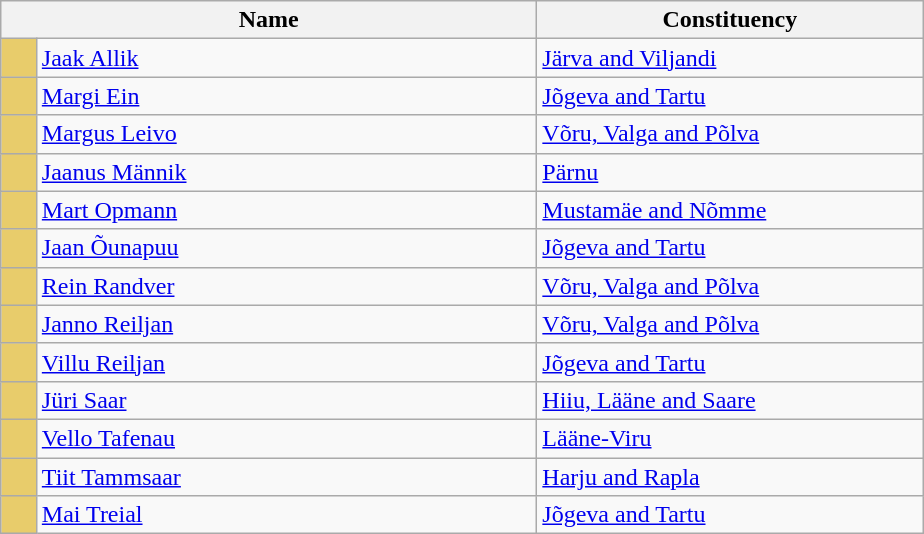<table class="wikitable collapsible collapsed">
<tr>
<th colspan=2 width=350>Name</th>
<th width=250>Constituency</th>
</tr>
<tr>
<td style="background-color:#e8cc6b"></td>
<td><a href='#'>Jaak Allik</a></td>
<td><a href='#'>Järva and Viljandi</a></td>
</tr>
<tr>
<td style="background-color:#e8cc6b"></td>
<td><a href='#'>Margi Ein</a></td>
<td><a href='#'>Jõgeva and Tartu</a></td>
</tr>
<tr>
<td style="background-color:#e8cc6b"></td>
<td><a href='#'>Margus Leivo</a></td>
<td><a href='#'>Võru, Valga and Põlva</a></td>
</tr>
<tr>
<td style="background-color:#e8cc6b"></td>
<td><a href='#'>Jaanus Männik</a></td>
<td><a href='#'>Pärnu</a></td>
</tr>
<tr>
<td style="background-color:#e8cc6b"></td>
<td><a href='#'>Mart Opmann</a></td>
<td><a href='#'>Mustamäe and Nõmme</a></td>
</tr>
<tr>
<td style="background-color:#e8cc6b"></td>
<td><a href='#'>Jaan Õunapuu</a></td>
<td><a href='#'>Jõgeva and Tartu</a></td>
</tr>
<tr>
<td style="background-color:#e8cc6b"></td>
<td><a href='#'>Rein Randver</a></td>
<td><a href='#'>Võru, Valga and Põlva</a></td>
</tr>
<tr>
<td style="background-color:#e8cc6b"></td>
<td><a href='#'>Janno Reiljan</a></td>
<td><a href='#'>Võru, Valga and Põlva</a></td>
</tr>
<tr>
<td style="background-color:#e8cc6b"></td>
<td><a href='#'>Villu Reiljan</a></td>
<td><a href='#'>Jõgeva and Tartu</a></td>
</tr>
<tr>
<td style="background-color:#e8cc6b"></td>
<td><a href='#'>Jüri Saar</a></td>
<td><a href='#'>Hiiu, Lääne and Saare</a></td>
</tr>
<tr>
<td style="background-color:#e8cc6b"></td>
<td><a href='#'>Vello Tafenau</a></td>
<td><a href='#'>Lääne-Viru</a></td>
</tr>
<tr>
<td style="background-color:#e8cc6b"></td>
<td><a href='#'>Tiit Tammsaar</a></td>
<td><a href='#'>Harju and Rapla</a></td>
</tr>
<tr>
<td style="background-color:#e8cc6b"></td>
<td><a href='#'>Mai Treial</a></td>
<td><a href='#'>Jõgeva and Tartu</a></td>
</tr>
</table>
